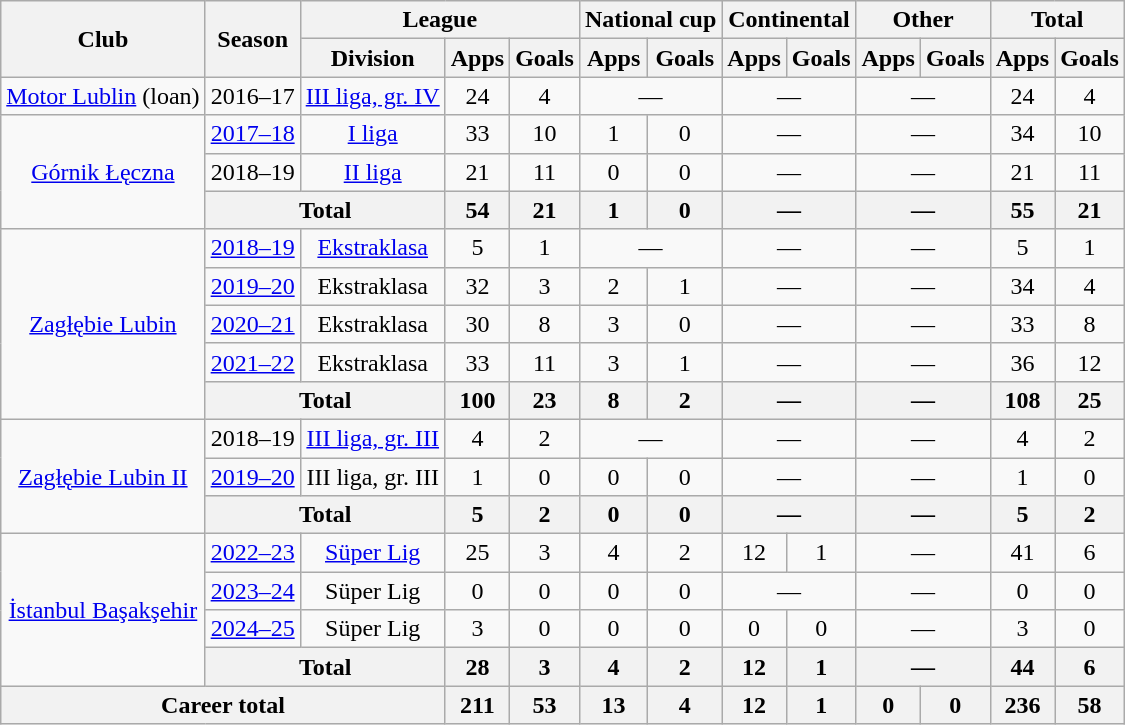<table class="wikitable" style="text-align: center;">
<tr>
<th rowspan=2>Club</th>
<th rowspan=2>Season</th>
<th colspan=3>League</th>
<th colspan=2>National cup</th>
<th colspan=2>Continental</th>
<th colspan=2>Other</th>
<th colspan=2>Total</th>
</tr>
<tr>
<th>Division</th>
<th>Apps</th>
<th>Goals</th>
<th>Apps</th>
<th>Goals</th>
<th>Apps</th>
<th>Goals</th>
<th>Apps</th>
<th>Goals</th>
<th>Apps</th>
<th>Goals</th>
</tr>
<tr>
<td><a href='#'>Motor Lublin</a> (loan)</td>
<td>2016–17</td>
<td><a href='#'>III liga, gr. IV</a></td>
<td>24</td>
<td>4</td>
<td colspan="2">—</td>
<td colspan="2">—</td>
<td colspan="2">—</td>
<td>24</td>
<td>4</td>
</tr>
<tr>
<td rowspan="3"><a href='#'>Górnik Łęczna</a></td>
<td><a href='#'>2017–18</a></td>
<td><a href='#'>I liga</a></td>
<td>33</td>
<td>10</td>
<td>1</td>
<td>0</td>
<td colspan="2">—</td>
<td colspan="2">—</td>
<td>34</td>
<td>10</td>
</tr>
<tr>
<td>2018–19</td>
<td><a href='#'>II liga</a></td>
<td>21</td>
<td>11</td>
<td>0</td>
<td>0</td>
<td colspan="2">—</td>
<td colspan="2">—</td>
<td>21</td>
<td>11</td>
</tr>
<tr>
<th colspan="2">Total</th>
<th>54</th>
<th>21</th>
<th>1</th>
<th>0</th>
<th colspan="2">—</th>
<th colspan="2">—</th>
<th>55</th>
<th>21</th>
</tr>
<tr>
<td rowspan="5"><a href='#'>Zagłębie Lubin</a></td>
<td><a href='#'>2018–19</a></td>
<td><a href='#'>Ekstraklasa</a></td>
<td>5</td>
<td>1</td>
<td colspan="2">—</td>
<td colspan="2">—</td>
<td colspan="2">—</td>
<td>5</td>
<td>1</td>
</tr>
<tr>
<td><a href='#'>2019–20</a></td>
<td>Ekstraklasa</td>
<td>32</td>
<td>3</td>
<td>2</td>
<td>1</td>
<td colspan="2">—</td>
<td colspan="2">—</td>
<td>34</td>
<td>4</td>
</tr>
<tr>
<td><a href='#'>2020–21</a></td>
<td>Ekstraklasa</td>
<td>30</td>
<td>8</td>
<td>3</td>
<td>0</td>
<td colspan="2">—</td>
<td colspan="2">—</td>
<td>33</td>
<td>8</td>
</tr>
<tr>
<td><a href='#'>2021–22</a></td>
<td>Ekstraklasa</td>
<td>33</td>
<td>11</td>
<td>3</td>
<td>1</td>
<td colspan="2">—</td>
<td colspan="2">—</td>
<td>36</td>
<td>12</td>
</tr>
<tr>
<th colspan="2">Total</th>
<th>100</th>
<th>23</th>
<th>8</th>
<th>2</th>
<th colspan="2">—</th>
<th colspan="2">—</th>
<th>108</th>
<th>25</th>
</tr>
<tr>
<td rowspan="3"><a href='#'>Zagłębie Lubin II</a></td>
<td>2018–19</td>
<td><a href='#'>III liga, gr. III</a></td>
<td>4</td>
<td>2</td>
<td colspan="2">—</td>
<td colspan="2">—</td>
<td colspan="2">—</td>
<td>4</td>
<td>2</td>
</tr>
<tr>
<td><a href='#'>2019–20</a></td>
<td>III liga, gr. III</td>
<td>1</td>
<td>0</td>
<td>0</td>
<td>0</td>
<td colspan="2">—</td>
<td colspan="2">—</td>
<td>1</td>
<td>0</td>
</tr>
<tr>
<th colspan="2">Total</th>
<th>5</th>
<th>2</th>
<th>0</th>
<th>0</th>
<th colspan="2">—</th>
<th colspan="2">—</th>
<th>5</th>
<th>2</th>
</tr>
<tr>
<td rowspan="4"><a href='#'>İstanbul Başakşehir</a></td>
<td><a href='#'>2022–23</a></td>
<td><a href='#'>Süper Lig</a></td>
<td>25</td>
<td>3</td>
<td>4</td>
<td>2</td>
<td>12</td>
<td>1</td>
<td colspan="2">—</td>
<td>41</td>
<td>6</td>
</tr>
<tr>
<td><a href='#'>2023–24</a></td>
<td>Süper Lig</td>
<td>0</td>
<td>0</td>
<td>0</td>
<td>0</td>
<td colspan="2">—</td>
<td colspan="2">—</td>
<td>0</td>
<td>0</td>
</tr>
<tr>
<td><a href='#'>2024–25</a></td>
<td>Süper Lig</td>
<td>3</td>
<td>0</td>
<td>0</td>
<td>0</td>
<td>0</td>
<td>0</td>
<td colspan="2">—</td>
<td>3</td>
<td>0</td>
</tr>
<tr>
<th colspan="2">Total</th>
<th>28</th>
<th>3</th>
<th>4</th>
<th>2</th>
<th>12</th>
<th>1</th>
<th colspan="2">—</th>
<th>44</th>
<th>6</th>
</tr>
<tr>
<th colspan="3">Career total</th>
<th>211</th>
<th>53</th>
<th>13</th>
<th>4</th>
<th>12</th>
<th>1</th>
<th>0</th>
<th>0</th>
<th>236</th>
<th>58</th>
</tr>
</table>
